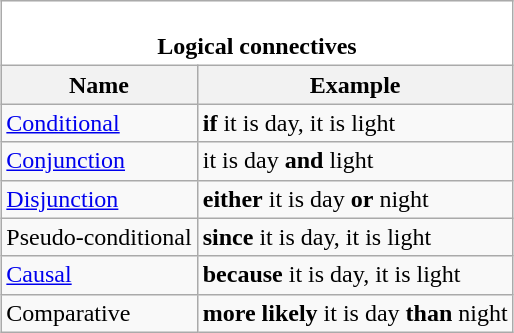<table class="wikitable floatright " style="margin:1.0em auto;">
<tr>
<th colspan="3" style="background:white;text-align:center;"><br>Logical connectives</th>
</tr>
<tr>
<th>Name</th>
<th>Example</th>
</tr>
<tr>
<td style="white-space:nowrap;"><a href='#'>Conditional</a></td>
<td style="white-space:nowrap;"><strong>if</strong> it is day, it is light</td>
</tr>
<tr>
<td style="white-space:nowrap;"><a href='#'>Conjunction</a></td>
<td style="white-space:nowrap;">it is day <strong>and</strong> light</td>
</tr>
<tr>
<td style="white-space:nowrap;"><a href='#'>Disjunction</a></td>
<td style="white-space:nowrap;"><strong>either</strong> it is day <strong>or</strong> night</td>
</tr>
<tr>
<td style="white-space:nowrap;">Pseudo-conditional</td>
<td style="white-space:nowrap;"><strong>since</strong> it is day, it is light</td>
</tr>
<tr>
<td style="white-space:nowrap;"><a href='#'>Causal</a></td>
<td style="white-space:nowrap;"><strong>because</strong> it is day, it is light</td>
</tr>
<tr>
<td style="white-space:nowrap;">Comparative</td>
<td style="white-space:nowrap;"><strong>more likely</strong> it is day <strong>than</strong> night</td>
</tr>
</table>
